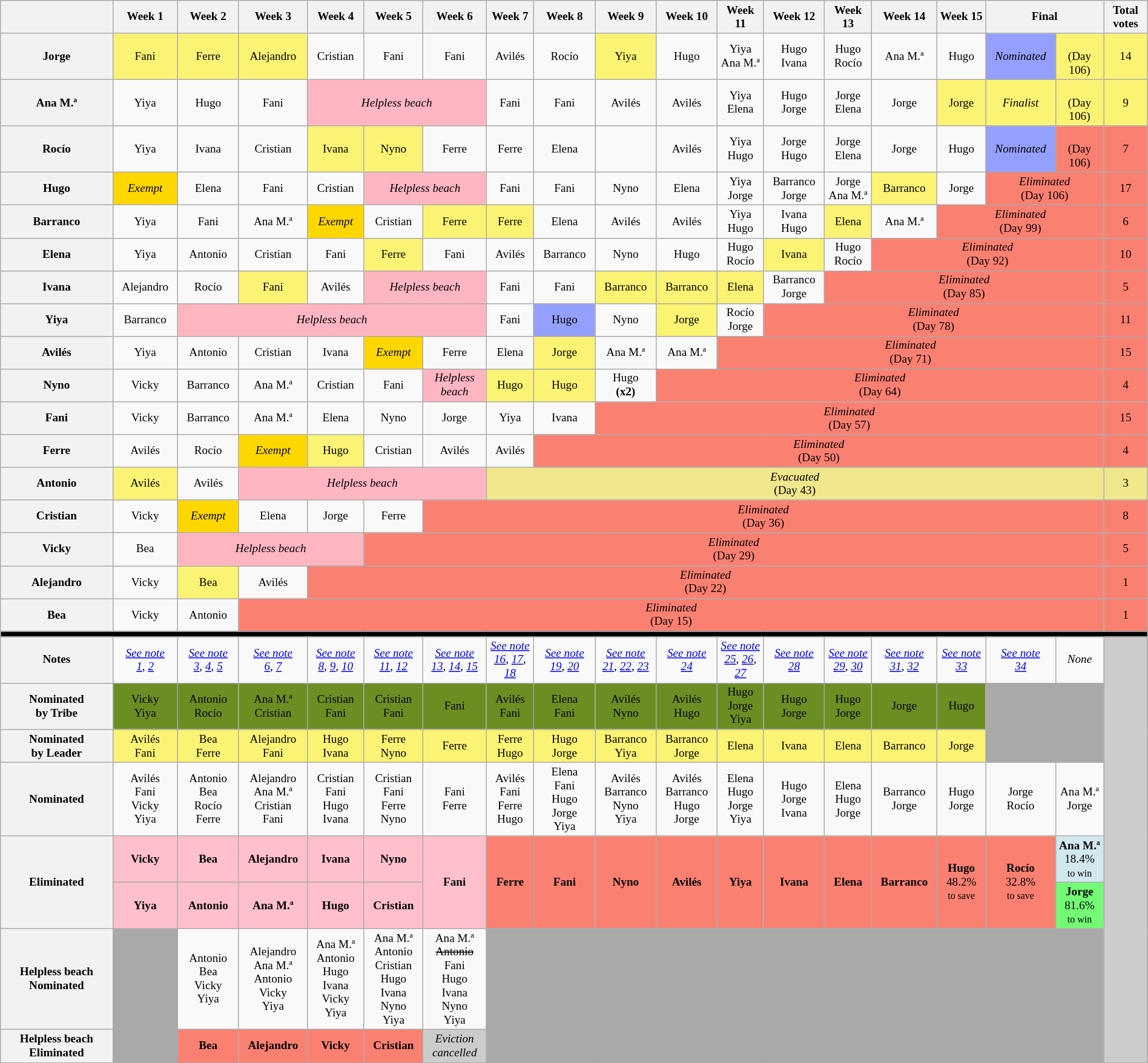<table class="wikitable" style="font-size:80%; text-align:center; width: 100%;">
<tr>
<th style="width: 4%"></th>
<th style="width: 1%;">Week 1</th>
<th style="width: 1%;">Week 2</th>
<th style="width: 1%;">Week 3</th>
<th style="width: 1%;">Week 4</th>
<th style="width: 1%;">Week 5</th>
<th style="width: 1%;">Week 6</th>
<th style="width: 1%;">Week 7</th>
<th style="width: 1%;">Week 8</th>
<th style="width: 1%;">Week 9</th>
<th style="width: 1%;">Week 10</th>
<th style="width: 1%;">Week 11</th>
<th style="width: 1%;">Week 12</th>
<th style="width: 1%;">Week 13</th>
<th style="width: 1%;">Week 14</th>
<th style="width: 1%;">Week 15</th>
<th colspan="2" style="width: 2%;">Final</th>
<th style="width:1%">Total votes</th>
</tr>
<tr>
<th>Jorge</th>
<td style="background:#FBF373;">Fani</td>
<td style="background:#FBF373;">Ferre</td>
<td style="background:#FBF373;">Alejandro</td>
<td>Cristian</td>
<td>Fani</td>
<td>Fani</td>
<td>Avilés</td>
<td>Rocío</td>
<td style="background:#FBF373;">Yiya</td>
<td>Hugo</td>
<td>Yiya<br>Ana M.ª</td>
<td>Hugo<br>Ivana</td>
<td>Hugo<br>Rocío</td>
<td>Ana M.ª</td>
<td>Hugo</td>
<td style="background:#959FFD; text-align:center"><em>Nominated</em></td>
<td style="background:#FBF373;"><br>(Day 106)</td>
<td style="background:#FBF373;">14</td>
</tr>
<tr>
<th>Ana M.ª</th>
<td>Yiya</td>
<td>Hugo</td>
<td>Fani</td>
<td colspan="3" style="background-color:lightpink;"><em>Helpless beach</em></td>
<td>Fani</td>
<td>Fani</td>
<td>Avilés</td>
<td>Avilés</td>
<td>Yiya<br>Elena</td>
<td>Hugo<br>Jorge</td>
<td>Jorge<br>Elena</td>
<td>Jorge</td>
<td style="background:#FBF373;">Jorge</td>
<td style="background:#FBF373;"><em>Finalist</em></td>
<td style="background:#FBF373;"><br>(Day 106)</td>
<td style="background:#FBF373;">9</td>
</tr>
<tr>
<th>Rocío</th>
<td>Yiya</td>
<td>Ivana</td>
<td>Cristian</td>
<td style="background:#FBF373;">Ivana</td>
<td style="background:#FBF373;">Nyno</td>
<td>Ferre</td>
<td>Ferre</td>
<td>Elena</td>
<td></td>
<td>Avilés</td>
<td>Yiya<br>Hugo</td>
<td>Jorge<br>Hugo</td>
<td>Jorge<br>Elena</td>
<td>Jorge</td>
<td>Hugo</td>
<td style="background:#959FFD; text-align:center"><em>Nominated</em></td>
<td style="background:#FA8072;"><br>(Day 106)</td>
<td style="background-color:#FA8072">7</td>
</tr>
<tr>
<th>Hugo</th>
<td style="background:#FFD700"><em>Exempt</em></td>
<td>Elena</td>
<td>Fani</td>
<td>Cristian</td>
<td colspan="2" style="background-color:lightpink;"><em>Helpless beach</em></td>
<td>Fani</td>
<td>Fani</td>
<td>Nyno</td>
<td>Elena</td>
<td>Yiya<br>Jorge</td>
<td>Barranco<br>Jorge</td>
<td>Jorge<br>Ana M.ª</td>
<td style="background:#FBF373;">Barranco</td>
<td>Jorge</td>
<td colspan="2" style="background:#FA8072;"><em>Eliminated</em><br>(Day 106)</td>
<td style="background-color:#FA8072">17</td>
</tr>
<tr>
<th>Barranco</th>
<td>Yiya</td>
<td>Fani</td>
<td>Ana M.ª</td>
<td style="background:#FFD700"><em>Exempt</em></td>
<td>Cristian</td>
<td style="background:#FBF373;">Ferre</td>
<td style="background:#FBF373;">Ferre</td>
<td>Elena</td>
<td>Avilés</td>
<td>Avilés</td>
<td>Yiya<br>Hugo</td>
<td>Ivana<br>Hugo</td>
<td style="background:#FBF373;">Elena</td>
<td>Ana M.ª</td>
<td colspan="3" style="background:#FA8072;"><em>Eliminated</em><br>(Day 99)</td>
<td style="background-color:#FA8072">6</td>
</tr>
<tr>
<th>Elena</th>
<td>Yiya</td>
<td>Antonio</td>
<td>Cristian</td>
<td>Fani</td>
<td style="background:#FBF373;">Ferre</td>
<td>Fani</td>
<td>Avilés</td>
<td>Barranco</td>
<td>Nyno</td>
<td>Hugo</td>
<td>Hugo<br>Rocío</td>
<td style="background:#FBF373;">Ivana</td>
<td>Hugo<br>Rocío</td>
<td colspan="4" style="background:#FA8072;"><em>Eliminated</em><br>(Day 92)</td>
<td style="background-color:#FA8072">10</td>
</tr>
<tr>
<th>Ivana</th>
<td>Alejandro</td>
<td>Rocío</td>
<td style="background:#FBF373;">Fani</td>
<td>Avilés</td>
<td colspan="2" style="background-color:lightpink;"><em>Helpless beach</em></td>
<td>Fani</td>
<td>Fani</td>
<td style="background:#FBF373;">Barranco</td>
<td style="background:#FBF373;">Barranco</td>
<td style="background:#FBF373;">Elena</td>
<td>Barranco<br>Jorge</td>
<td colspan="5" style="background:#FA8072;"><em>Eliminated</em><br>(Day 85)</td>
<td style="background-color:#FA8072">5</td>
</tr>
<tr>
<th>Yiya</th>
<td>Barranco</td>
<td colspan="5" style="background-color:lightpink;"><em>Helpless beach</em></td>
<td>Fani</td>
<td style="background:#959FFD; text-align:center">Hugo</td>
<td>Nyno</td>
<td style="background:#FBF373;">Jorge</td>
<td>Rocío<br>Jorge</td>
<td colspan="6" style="background:#FA8072;"><em>Eliminated</em><br>(Day 78)</td>
<td style="background-color:#FA8072">11</td>
</tr>
<tr>
<th>Avilés</th>
<td>Yiya</td>
<td>Antonio</td>
<td>Cristian</td>
<td>Ivana</td>
<td style="background:#FFD700"><em>Exempt</em></td>
<td>Ferre</td>
<td>Elena</td>
<td style="background:#FBF373;">Jorge</td>
<td>Ana M.ª</td>
<td>Ana M.ª</td>
<td colspan="7" style="background:#FA8072;"><em>Eliminated</em><br>(Day 71)</td>
<td style="background-color:#FA8072">15</td>
</tr>
<tr>
<th>Nyno</th>
<td>Vicky</td>
<td>Barranco</td>
<td>Ana M.ª</td>
<td>Cristian</td>
<td>Fani</td>
<td style="background-color:lightpink;"><em>Helpless beach</em></td>
<td style="background:#FBF373;">Hugo</td>
<td style="background:#FBF373;">Hugo</td>
<td>Hugo<br><strong>(x2)</strong></td>
<td colspan="8" style="background:#FA8072;"><em>Eliminated</em><br>(Day 64)</td>
<td style="background-color:#FA8072">4</td>
</tr>
<tr>
<th>Fani</th>
<td>Vicky</td>
<td>Barranco</td>
<td>Ana M.ª</td>
<td>Elena</td>
<td>Nyno</td>
<td>Jorge</td>
<td>Yiya</td>
<td>Ivana</td>
<td colspan="9" style="background:#FA8072;"><em>Eliminated</em><br>(Day 57)</td>
<td style="background-color:#FA8072">15</td>
</tr>
<tr>
<th>Ferre</th>
<td>Avilés</td>
<td>Rocío</td>
<td style="background:#FFD700"><em>Exempt</em></td>
<td style="background:#FBF373;">Hugo</td>
<td>Cristian</td>
<td>Avilés</td>
<td>Avilés</td>
<td colspan="10" style="background:#FA8072;"><em>Eliminated</em><br>(Day 50)</td>
<td style="background-color:#FA8072">4</td>
</tr>
<tr>
<th>Antonio</th>
<td style="background:#FBF373;">Avilés</td>
<td>Avilés</td>
<td colspan="4" style="background-color:lightpink;"><em>Helpless beach</em></td>
<td colspan="11" style="background-color: khaki;"><em>Evacuated</em><br>(Day 43)</td>
<td style="background-color: khaki;">3</td>
</tr>
<tr>
<th>Cristian</th>
<td>Vicky</td>
<td style="background:#FFD700"><em>Exempt</em></td>
<td>Elena</td>
<td>Jorge</td>
<td>Ferre</td>
<td colspan="12" style="background:#FA8072;"><em>Eliminated</em><br>(Day 36)</td>
<td style="background-color:#FA8072">8</td>
</tr>
<tr>
<th>Vicky</th>
<td>Bea</td>
<td colspan="3" style="background-color:lightpink;"><em>Helpless beach</em></td>
<td colspan="13" style="background:#FA8072;"><em>Eliminated</em><br>(Day 29)</td>
<td style="background-color:#FA8072">5</td>
</tr>
<tr>
<th>Alejandro</th>
<td>Vicky</td>
<td style="background:#FBF373;">Bea</td>
<td>Avilés</td>
<td colspan="14" style="background:#FA8072;"><em>Eliminated</em><br>(Day 22)</td>
<td style="background-color:#FA8072">1</td>
</tr>
<tr>
<th>Bea</th>
<td>Vicky</td>
<td>Antonio</td>
<td colspan="15" style="background:#FA8072"><em>Eliminated</em><br>(Day 15)</td>
<td style="background-color:#FA8072">1</td>
</tr>
<tr>
<th colspan="19" style="background-color: black;"></th>
</tr>
<tr>
<th>Notes</th>
<td><em><a href='#'>See note<br>1</a></em>, <em><a href='#'>2</a></em></td>
<td><em><a href='#'>See note<br>3</a></em>, <em><a href='#'>4</a></em>, <em><a href='#'>5</a></em></td>
<td><em><a href='#'>See note<br>6</a></em>, <em><a href='#'>7</a></em></td>
<td><em><a href='#'>See note<br>8</a></em>, <em><a href='#'>9</a></em>, <em><a href='#'>10</a></em></td>
<td><em><a href='#'>See note<br>11</a></em>, <em><a href='#'>12</a></em></td>
<td><em><a href='#'>See note<br>13</a></em>, <em><a href='#'>14</a></em>, <em><a href='#'>15</a></em></td>
<td><em><a href='#'>See note<br>16</a></em>, <em><a href='#'>17</a></em>, <em><a href='#'>18</a></em></td>
<td><em><a href='#'>See note<br>19</a></em>, <em><a href='#'>20</a></em></td>
<td><em><a href='#'>See note<br>21</a></em>, <em><a href='#'>22</a></em>, <em><a href='#'>23</a></em></td>
<td><em><a href='#'>See note<br>24</a></em></td>
<td><em><a href='#'>See note<br>25</a></em>, <em><a href='#'>26</a></em>, <em><a href='#'>27</a></em></td>
<td><em><a href='#'>See note<br>28</a></em></td>
<td><em><a href='#'>See note<br>29</a></em>, <em><a href='#'>30</a></em></td>
<td><em><a href='#'>See note<br>31</a></em>, <em><a href='#'>32</a></em></td>
<td><em><a href='#'>See note<br>33</a></em></td>
<td><em><a href='#'>See note<br>34</a></em></td>
<td><em>None</em></td>
<td rowspan="8" style="background-color: rgb(204, 204, 204);"></td>
</tr>
<tr>
<th>Nominated<br>by Tribe</th>
<td bgcolor="#6B8E23"><span>Vicky<br>Yiya</span></td>
<td bgcolor="#6B8E23"><span>Antonio <br>Rocío</span></td>
<td bgcolor="#6B8E23"><span>Ana M.ª<br>Cristian</span></td>
<td bgcolor="#6B8E23"><span>Cristian<br>Fani</span></td>
<td bgcolor="#6B8E23"><span>Cristian<br>Fani</span></td>
<td bgcolor="#6B8E23"><span>Fani</span></td>
<td bgcolor="#6B8E23"><span>Avilés<br>Fani</span></td>
<td bgcolor="#6B8E23"><span>Elena<br>Fani</span></td>
<td bgcolor="#6B8E23"><span>Avilés<br>Nyno</span></td>
<td bgcolor="#6B8E23"><span>Avilés<br>Hugo</span></td>
<td bgcolor="#6B8E23"><span>Hugo<br>Jorge<br>Yiya</span></td>
<td bgcolor="#6B8E23"><span>Hugo<br>Jorge</span></td>
<td bgcolor="#6B8E23"><span>Hugo<br>Jorge</span></td>
<td bgcolor="#6B8E23"><span>Jorge</span></td>
<td bgcolor="#6B8E23"><span>Hugo</span></td>
<td colspan="2" rowspan="2" style="background-color: darkgray;"></td>
</tr>
<tr>
<th>Nominated<br>by Leader</th>
<td style="background:#FBF373">Avilés<br>Fani</td>
<td style="background:#FBF373">Bea<br>Ferre</td>
<td style="background:#FBF373">Alejandro<br>Fani</td>
<td style="background:#FBF373">Hugo<br>Ivana</td>
<td style="background:#FBF373">Ferre<br>Nyno</td>
<td style="background:#FBF373">Ferre</td>
<td style="background:#FBF373">Ferre<br>Hugo</td>
<td style="background:#FBF373">Hugo<br>Jorge</td>
<td style="background:#FBF373">Barranco<br>Yiya</td>
<td style="background:#FBF373">Barranco<br>Jorge</td>
<td style="background:#FBF373">Elena</td>
<td style="background:#FBF373">Ivana</td>
<td style="background:#FBF373">Elena</td>
<td style="background:#FBF373">Barranco</td>
<td style="background:#FBF373">Jorge</td>
</tr>
<tr>
<th>Nominated</th>
<td>Avilés<br>Fani<br>Vicky<br>Yiya</td>
<td>Antonio<br>Bea<br>Rocío<br>Ferre</td>
<td>Alejandro<br>Ana M.ª<br>Cristian<br>Fani</td>
<td>Cristian<br>Fani<br>Hugo<br>Ivana</td>
<td>Cristian<br>Fani<br>Ferre<br>Nyno</td>
<td>Fani<br>Ferre</td>
<td>Avilés<br>Fani<br>Ferre<br>Hugo</td>
<td>Elena<br>Fani<br>Hugo<br>Jorge<br>Yiya</td>
<td>Avilés<br>Barranco<br>Nyno<br>Yiya</td>
<td>Avilés<br>Barranco<br>Hugo<br>Jorge</td>
<td>Elena<br>Hugo<br>Jorge<br>Yiya</td>
<td>Hugo<br>Jorge<br>Ivana</td>
<td>Elena<br>Hugo<br>Jorge</td>
<td>Barranco<br>Jorge</td>
<td>Hugo<br>Jorge</td>
<td>Jorge<br>Rocío</td>
<td>Ana M.ª<br>Jorge</td>
</tr>
<tr>
<th rowspan="2">Eliminated</th>
<td style="background:pink"><strong>Vicky</strong><br><small></small></td>
<td style="background:pink"><strong>Bea</strong><br><small></small></td>
<td style="background:pink"><strong>Alejandro</strong><br><small></small></td>
<td style="background:pink"><strong>Ivana</strong><br><small></small></td>
<td style="background:pink"><strong>Nyno</strong><br><small></small></td>
<td rowspan="2" style="background:pink"><strong>Fani</strong><br><small></small></td>
<td rowspan="2" style="background:#FA8072"><strong>Ferre</strong><br><small></small></td>
<td rowspan="2" style="background:#FA8072"><strong>Fani</strong><br><small></small></td>
<td rowspan="2" style="background:#FA8072"><strong>Nyno</strong><br><small></small></td>
<td rowspan="2" style="background:#FA8072"><strong>Avilés</strong><br><small></small></td>
<td rowspan="2" style="background:#FA8072"><strong>Yiya</strong><br><small></small></td>
<td rowspan="2" style="background:#FA8072"><strong>Ivana</strong><br><small></small></td>
<td rowspan="2" style="background:#FA8072"><strong>Elena</strong><br><small></small></td>
<td rowspan="2" style="background:#FA8072"><strong>Barranco</strong><br><small></small></td>
<td rowspan="2" style="background:#FA8072"><strong>Hugo</strong><br>48.2%<br><small>to save</small></td>
<td rowspan="2" style="background:#FA8072"><strong>Rocío</strong><br>32.8%<br><small>to save</small></td>
<td style="background:#D1E8EF"><strong>Ana M.ª</strong><br>18.4%<br><small>to win</small></td>
</tr>
<tr>
<td style="background:pink"><strong>Yiya</strong><br><small></small></td>
<td style="background:pink"><strong>Antonio</strong><br><small></small></td>
<td style="background:pink"><strong>Ana M.ª</strong><br><small></small></td>
<td style="background:pink"><strong>Hugo</strong><br><small></small></td>
<td style="background:pink"><strong>Cristian</strong><br><small></small></td>
<td style="background:#73FB76"><strong>Jorge</strong><br>81.6%<br><small>to win</small></td>
</tr>
<tr>
<th>Helpless beach<br>Nominated</th>
<td rowspan="2" style="background:darkgray"></td>
<td>Antonio<br>Bea<br>Vicky<br>Yiya</td>
<td>Alejandro<br>Ana M.ª<br>Antonio<br>Vicky<br>Yiya</td>
<td>Ana M.ª<br>Antonio<br>Hugo<br>Ivana<br>Vicky<br>Yiya</td>
<td>Ana M.ª<br>Antonio<br>Cristian<br>Hugo<br>Ivana<br>Nyno<br>Yiya</td>
<td>Ana M.ª<br><s>Antonio</s><br>Fani<br>Hugo<br>Ivana<br>Nyno<br>Yiya</td>
<td rowspan="2" colspan="11" style="background:darkgray"></td>
</tr>
<tr>
<th>Helpless beach<br>Eliminated</th>
<td style="background:#FA8072"><strong>Bea</strong><br><small></small></td>
<td style="background:#FA8072"><strong>Alejandro</strong><br><small></small></td>
<td style="background:#FA8072"><strong>Vicky</strong><br><small></small></td>
<td style="background:#FA8072"><strong>Cristian</strong><br><small></small></td>
<td style="background:#CCCCCC"><em>Eviction<br>cancelled</em></td>
</tr>
</table>
